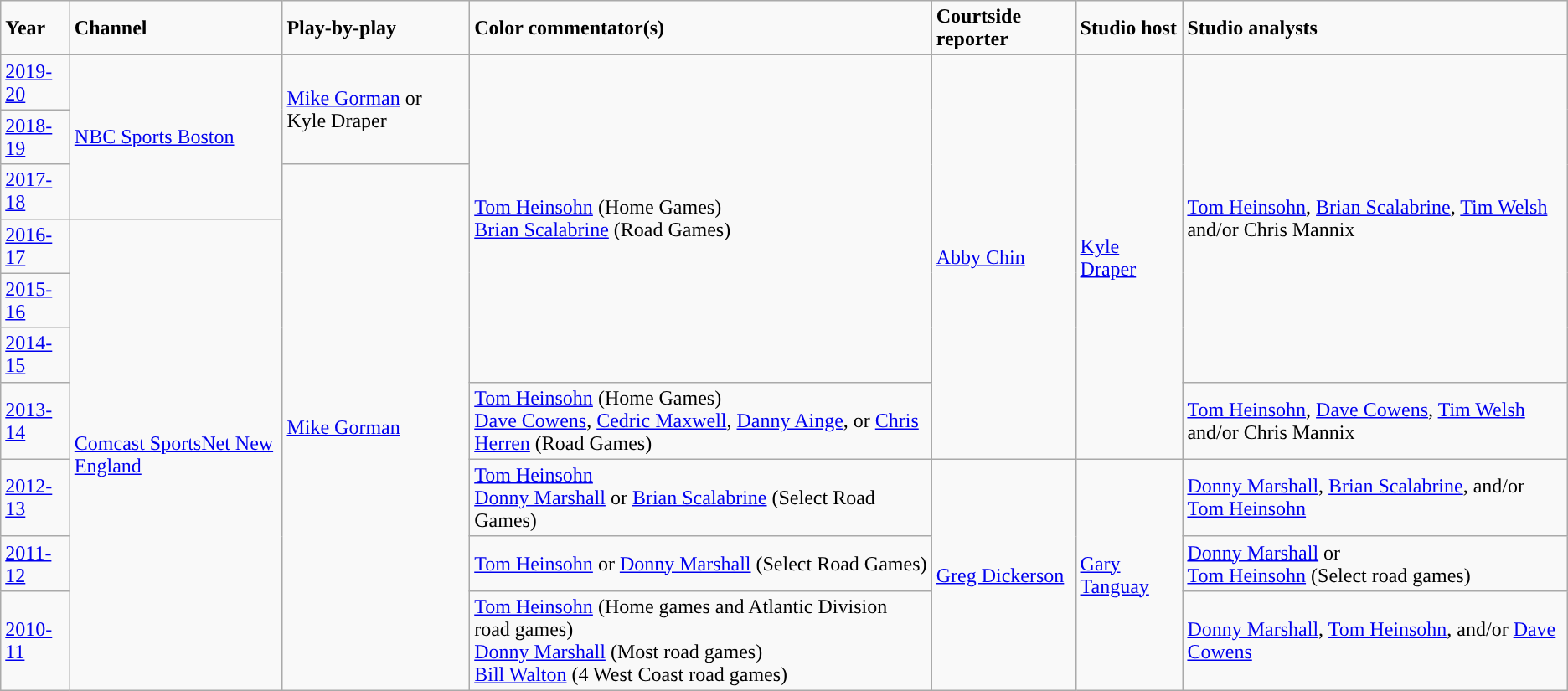<table class="wikitable">
<tr>
<td><strong>Year</strong></td>
<td><strong>Channel</strong></td>
<td><strong>Play-by-play</strong></td>
<td><strong>Color commentator(s)</strong></td>
<td><strong>Courtside reporter</strong></td>
<td><strong>Studio host</strong></td>
<td><strong>Studio analysts</strong></td>
</tr>
<tr>
<td><a href='#'>2019-20</a></td>
<td rowspan=3><a href='#'>NBC Sports Boston</a></td>
<td rowspan=2><a href='#'>Mike Gorman</a> or Kyle Draper</td>
<td rowspan=6><a href='#'>Tom Heinsohn</a> (Home Games)<br><a href='#'>Brian Scalabrine</a> (Road Games)</td>
<td rowspan=7><a href='#'>Abby Chin</a></td>
<td rowspan=7><a href='#'>Kyle Draper</a></td>
<td rowspan=6><a href='#'>Tom Heinsohn</a>, <a href='#'>Brian Scalabrine</a>, <a href='#'>Tim Welsh</a> and/or Chris Mannix</td>
</tr>
<tr>
<td><a href='#'>2018-19</a></td>
</tr>
<tr>
<td><a href='#'>2017-18</a></td>
<td rowspan=8><a href='#'>Mike Gorman</a></td>
</tr>
<tr>
<td><a href='#'>2016-17</a></td>
<td rowspan=7><a href='#'>Comcast SportsNet New England</a></td>
</tr>
<tr>
<td><a href='#'>2015-16</a></td>
</tr>
<tr>
<td><a href='#'>2014-15</a></td>
</tr>
<tr>
<td><a href='#'>2013-14</a></td>
<td><a href='#'>Tom Heinsohn</a> (Home Games)<br><a href='#'>Dave Cowens</a>, <a href='#'>Cedric Maxwell</a>, <a href='#'>Danny Ainge</a>, or <a href='#'>Chris Herren</a> (Road Games)</td>
<td><a href='#'>Tom Heinsohn</a>, <a href='#'>Dave Cowens</a>, <a href='#'>Tim Welsh</a> and/or Chris Mannix</td>
</tr>
<tr>
<td><a href='#'>2012-13</a></td>
<td><a href='#'>Tom Heinsohn</a><br><a href='#'>Donny Marshall</a> or <a href='#'>Brian Scalabrine</a> (Select Road Games)</td>
<td rowspan=3><a href='#'>Greg Dickerson</a></td>
<td rowspan=3><a href='#'>Gary Tanguay</a></td>
<td><a href='#'>Donny Marshall</a>, <a href='#'>Brian Scalabrine</a>, and/or <a href='#'>Tom Heinsohn</a></td>
</tr>
<tr>
<td><a href='#'>2011-12</a></td>
<td><a href='#'>Tom Heinsohn</a> or <a href='#'>Donny Marshall</a> (Select Road Games)</td>
<td><a href='#'>Donny Marshall</a> or<br> <a href='#'>Tom Heinsohn</a> (Select road games)</td>
</tr>
<tr>
<td><a href='#'>2010-11</a></td>
<td><a href='#'>Tom Heinsohn</a> (Home games and Atlantic Division road games)<br><a href='#'>Donny Marshall</a> (Most road games)<br><a href='#'>Bill Walton</a> (4 West Coast road games)</td>
<td><a href='#'>Donny Marshall</a>, <a href='#'>Tom Heinsohn</a>, and/or <a href='#'>Dave Cowens</a></td>
</tr>
</table>
